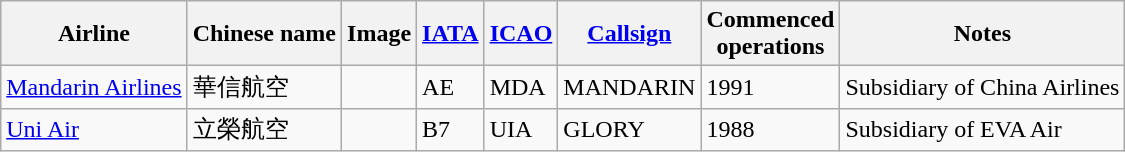<table class="wikitable sortable sticky-header sort-under">
<tr valign="middle">
<th>Airline</th>
<th rowspan=1>Chinese name</th>
<th rowspan=1>Image</th>
<th rowspan=1><a href='#'>IATA</a></th>
<th rowspan=1><a href='#'>ICAO</a></th>
<th rowspan=1><a href='#'>Callsign</a></th>
<th rowspan=1>Commenced <br>operations</th>
<th rowspan=1>Notes</th>
</tr>
<tr>
<td><a href='#'>Mandarin Airlines</a></td>
<td>華信航空</td>
<td></td>
<td>AE</td>
<td>MDA</td>
<td>MANDARIN</td>
<td>1991</td>
<td>Subsidiary of China Airlines</td>
</tr>
<tr>
<td><a href='#'>Uni Air</a></td>
<td>立榮航空</td>
<td></td>
<td>B7</td>
<td>UIA</td>
<td>GLORY</td>
<td>1988</td>
<td>Subsidiary of EVA Air</td>
</tr>
</table>
